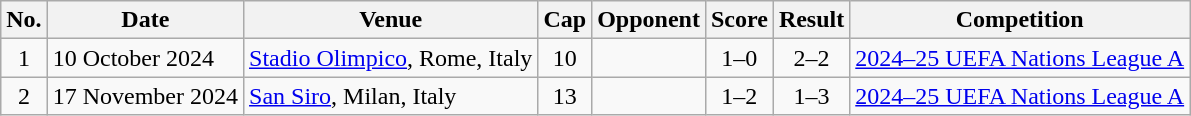<table class="wikitable">
<tr>
<th scope="col">No.</th>
<th scope="col">Date</th>
<th scope="col">Venue</th>
<th scope="col">Cap</th>
<th scope="col">Opponent</th>
<th scope="col">Score</th>
<th scope="col">Result</th>
<th scope="col">Competition</th>
</tr>
<tr>
<td align="center">1</td>
<td>10 October 2024</td>
<td><a href='#'>Stadio Olimpico</a>, Rome, Italy</td>
<td align="center">10</td>
<td></td>
<td align="center">1–0</td>
<td align="center">2–2</td>
<td><a href='#'>2024–25 UEFA Nations League A</a></td>
</tr>
<tr>
<td align="center">2</td>
<td>17 November 2024</td>
<td><a href='#'>San Siro</a>, Milan, Italy</td>
<td align="center">13</td>
<td></td>
<td align="center">1–2</td>
<td align="center">1–3</td>
<td><a href='#'>2024–25 UEFA Nations League A</a></td>
</tr>
</table>
